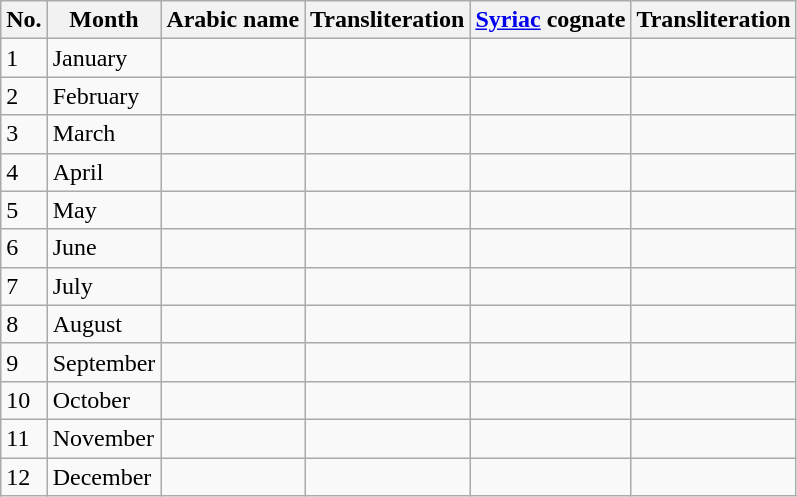<table class="wikitable">
<tr>
<th>No.</th>
<th>Month</th>
<th>Arabic name</th>
<th>Transliteration</th>
<th><a href='#'>Syriac</a> cognate</th>
<th>Transliteration</th>
</tr>
<tr>
<td>1</td>
<td>January</td>
<td style="direction:rtl;"></td>
<td></td>
<td style="direction:rtl;"></td>
<td></td>
</tr>
<tr>
<td>2</td>
<td>February</td>
<td style="direction:rtl;"></td>
<td></td>
<td style="direction:rtl;"></td>
<td></td>
</tr>
<tr>
<td>3</td>
<td>March</td>
<td style="direction:rtl;"></td>
<td></td>
<td style="direction:rtl;"></td>
<td></td>
</tr>
<tr>
<td>4</td>
<td>April</td>
<td style="direction:rtl;"></td>
<td></td>
<td style="direction:rtl;"></td>
<td></td>
</tr>
<tr>
<td>5</td>
<td>May</td>
<td style="direction:rtl;"></td>
<td></td>
<td style="direction:rtl;"></td>
<td></td>
</tr>
<tr>
<td>6</td>
<td>June</td>
<td style="direction:rtl;"></td>
<td></td>
<td style="direction:rtl;"></td>
<td></td>
</tr>
<tr>
<td>7</td>
<td>July</td>
<td style="direction:rtl;"></td>
<td></td>
<td style="direction:rtl;"></td>
<td></td>
</tr>
<tr>
<td>8</td>
<td>August</td>
<td style="direction:rtl;"></td>
<td></td>
<td style="direction:rtl;"></td>
<td></td>
</tr>
<tr>
<td>9</td>
<td>September</td>
<td style="direction:rtl;"></td>
<td></td>
<td style="direction:rtl;"></td>
<td></td>
</tr>
<tr>
<td>10</td>
<td>October</td>
<td style="direction:rtl;"></td>
<td></td>
<td style="direction:rtl;"></td>
<td></td>
</tr>
<tr>
<td>11</td>
<td>November</td>
<td style="direction:rtl;"></td>
<td></td>
<td style="direction:rtl;"></td>
<td></td>
</tr>
<tr>
<td>12</td>
<td>December</td>
<td style="direction:rtl;"></td>
<td></td>
<td style="direction:rtl;"></td>
<td></td>
</tr>
</table>
